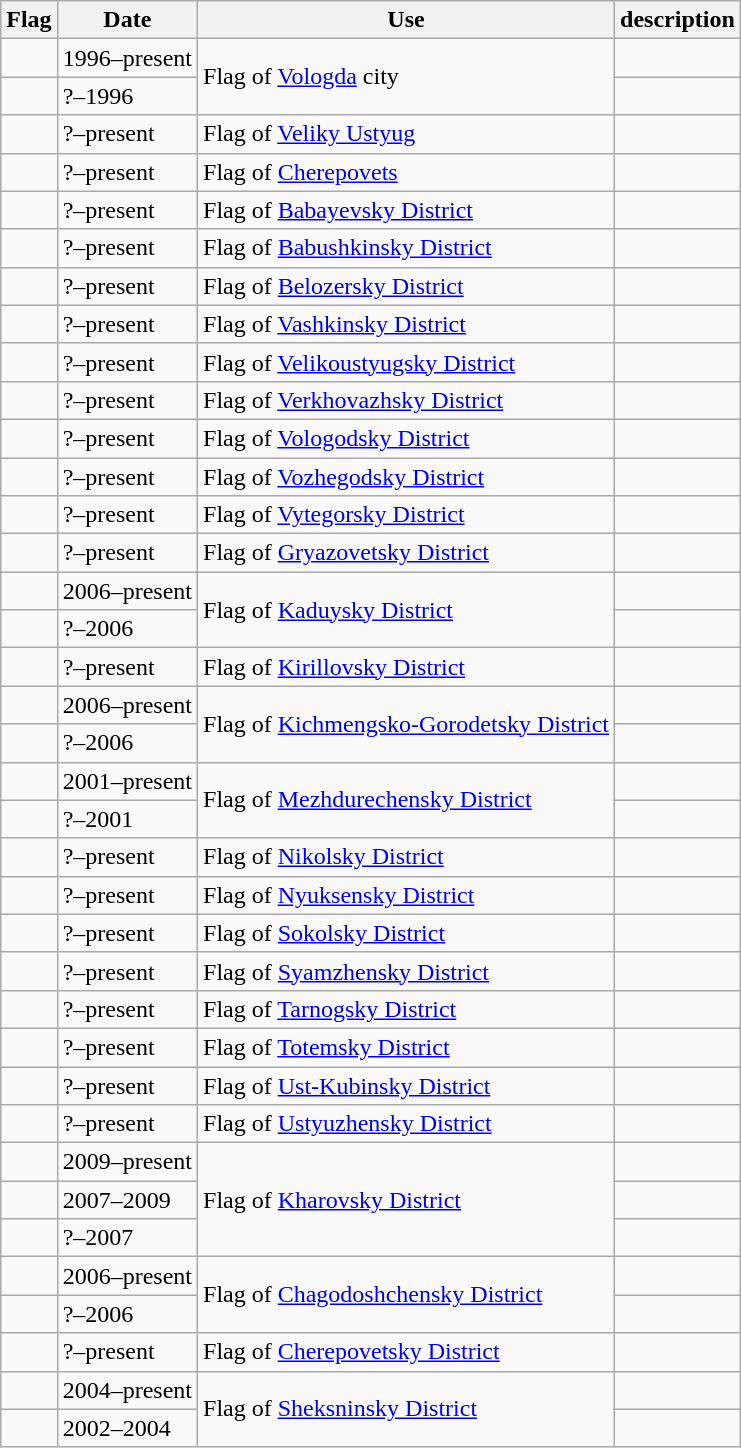<table class="wikitable">
<tr>
<th>Flag</th>
<th>Date</th>
<th>Use</th>
<th>description</th>
</tr>
<tr>
<td></td>
<td>1996–present</td>
<td rowspan="2">Flag of <a href='#'>Vologda</a> city</td>
<td></td>
</tr>
<tr>
<td></td>
<td>?–1996</td>
<td></td>
</tr>
<tr>
<td></td>
<td>?–present</td>
<td>Flag of <a href='#'>Veliky Ustyug</a></td>
<td></td>
</tr>
<tr>
<td></td>
<td>?–present</td>
<td>Flag of <a href='#'>Cherepovets</a></td>
<td></td>
</tr>
<tr>
<td></td>
<td>?–present</td>
<td>Flag of <a href='#'>Babayevsky District</a></td>
<td></td>
</tr>
<tr>
<td></td>
<td>?–present</td>
<td>Flag of <a href='#'>Babushkinsky District</a></td>
<td></td>
</tr>
<tr>
<td></td>
<td>?–present</td>
<td>Flag of <a href='#'>Belozersky District</a></td>
<td></td>
</tr>
<tr>
<td></td>
<td>?–present</td>
<td>Flag of <a href='#'>Vashkinsky District</a></td>
<td></td>
</tr>
<tr>
<td></td>
<td>?–present</td>
<td>Flag of <a href='#'>Velikoustyugsky District</a></td>
<td></td>
</tr>
<tr>
<td></td>
<td>?–present</td>
<td>Flag of <a href='#'>Verkhovazhsky District</a></td>
<td></td>
</tr>
<tr>
<td></td>
<td>?–present</td>
<td>Flag of <a href='#'>Vologodsky District</a></td>
<td></td>
</tr>
<tr>
<td></td>
<td>?–present</td>
<td>Flag of <a href='#'>Vozhegodsky District</a></td>
<td></td>
</tr>
<tr>
<td></td>
<td>?–present</td>
<td>Flag of <a href='#'>Vytegorsky District</a></td>
<td></td>
</tr>
<tr>
<td></td>
<td>?–present</td>
<td>Flag of <a href='#'>Gryazovetsky District</a></td>
<td></td>
</tr>
<tr>
<td></td>
<td>2006–present</td>
<td rowspan="2">Flag of <a href='#'>Kaduysky District</a></td>
<td></td>
</tr>
<tr>
<td></td>
<td>?–2006</td>
<td></td>
</tr>
<tr>
<td></td>
<td>?–present</td>
<td>Flag of <a href='#'>Kirillovsky District</a></td>
<td></td>
</tr>
<tr>
<td></td>
<td>2006–present</td>
<td rowspan="2">Flag of <a href='#'>Kichmengsko-Gorodetsky District</a></td>
<td></td>
</tr>
<tr>
<td></td>
<td>?–2006</td>
<td></td>
</tr>
<tr>
<td></td>
<td>2001–present</td>
<td rowspan="2">Flag of <a href='#'>Mezhdurechensky District</a></td>
<td></td>
</tr>
<tr>
<td></td>
<td>?–2001</td>
<td></td>
</tr>
<tr>
<td></td>
<td>?–present</td>
<td>Flag of <a href='#'>Nikolsky District</a></td>
<td></td>
</tr>
<tr>
<td></td>
<td>?–present</td>
<td>Flag of <a href='#'>Nyuksensky District</a></td>
<td></td>
</tr>
<tr>
<td></td>
<td>?–present</td>
<td>Flag of <a href='#'>Sokolsky District</a></td>
<td></td>
</tr>
<tr>
<td></td>
<td>?–present</td>
<td>Flag of <a href='#'>Syamzhensky District</a></td>
<td></td>
</tr>
<tr>
<td></td>
<td>?–present</td>
<td>Flag of <a href='#'>Tarnogsky District</a></td>
<td></td>
</tr>
<tr>
<td></td>
<td>?–present</td>
<td>Flag of <a href='#'>Totemsky District</a></td>
<td></td>
</tr>
<tr>
<td></td>
<td>?–present</td>
<td>Flag of <a href='#'>Ust-Kubinsky District</a></td>
<td></td>
</tr>
<tr>
<td></td>
<td>?–present</td>
<td>Flag of <a href='#'>Ustyuzhensky District</a></td>
<td></td>
</tr>
<tr>
<td></td>
<td>2009–present</td>
<td rowspan="3">Flag of <a href='#'>Kharovsky District</a></td>
<td></td>
</tr>
<tr>
<td></td>
<td>2007–2009</td>
<td></td>
</tr>
<tr>
<td></td>
<td>?–2007</td>
<td></td>
</tr>
<tr>
<td></td>
<td>2006–present</td>
<td rowspan="2">Flag of <a href='#'>Chagodoshchensky District</a></td>
<td></td>
</tr>
<tr>
<td></td>
<td>?–2006</td>
<td></td>
</tr>
<tr>
<td></td>
<td>?–present</td>
<td>Flag of <a href='#'>Cherepovetsky District</a></td>
<td></td>
</tr>
<tr>
<td></td>
<td>2004–present</td>
<td rowspan="2">Flag of <a href='#'>Sheksninsky District</a></td>
<td></td>
</tr>
<tr>
<td></td>
<td>2002–2004</td>
<td></td>
</tr>
</table>
